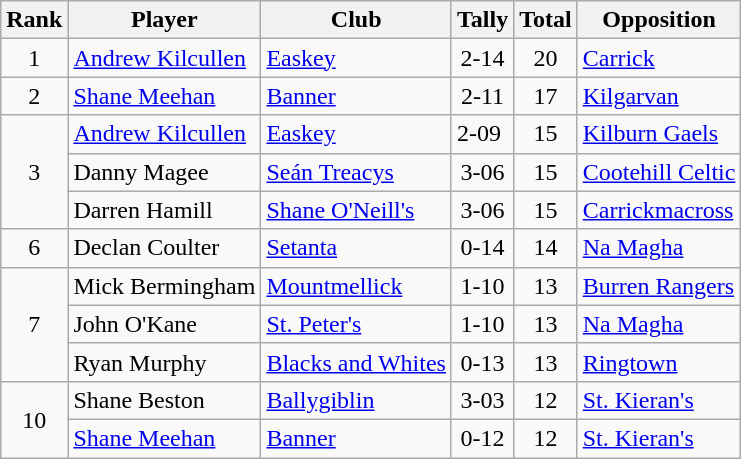<table class="wikitable">
<tr>
<th>Rank</th>
<th>Player</th>
<th>Club</th>
<th>Tally</th>
<th>Total</th>
<th>Opposition</th>
</tr>
<tr>
<td rowspan="1" style="text-align:center;">1</td>
<td><a href='#'>Andrew Kilcullen</a></td>
<td><a href='#'>Easkey</a></td>
<td align=center>2-14</td>
<td align=center>20</td>
<td><a href='#'>Carrick</a></td>
</tr>
<tr>
<td rowspan="1" style="text-align:center;">2</td>
<td><a href='#'>Shane Meehan</a></td>
<td><a href='#'>Banner</a></td>
<td align=center>2-11</td>
<td align=center>17</td>
<td><a href='#'>Kilgarvan</a></td>
</tr>
<tr>
<td rowspan="3" style="text-align:center;">3</td>
<td><a href='#'>Andrew Kilcullen</a></td>
<td><a href='#'>Easkey</a></td>
<td>2-09</td>
<td align="center">15</td>
<td><a href='#'>Kilburn Gaels</a></td>
</tr>
<tr>
<td>Danny Magee</td>
<td><a href='#'>Seán Treacys</a></td>
<td align="center">3-06</td>
<td align="center">15</td>
<td><a href='#'>Cootehill Celtic</a></td>
</tr>
<tr>
<td>Darren Hamill</td>
<td><a href='#'>Shane O'Neill's</a></td>
<td align="center">3-06</td>
<td align="center">15</td>
<td><a href='#'>Carrickmacross</a></td>
</tr>
<tr>
<td rowspan="1" style="text-align:center;">6</td>
<td>Declan Coulter</td>
<td><a href='#'>Setanta</a></td>
<td align="center">0-14</td>
<td align="center">14</td>
<td><a href='#'>Na Magha</a></td>
</tr>
<tr>
<td rowspan="3" style="text-align:center;">7</td>
<td>Mick Bermingham</td>
<td><a href='#'>Mountmellick</a></td>
<td align="center">1-10</td>
<td align="center">13</td>
<td><a href='#'>Burren Rangers</a></td>
</tr>
<tr>
<td>John O'Kane</td>
<td><a href='#'>St. Peter's</a></td>
<td align="center">1-10</td>
<td align="center">13</td>
<td><a href='#'>Na Magha</a></td>
</tr>
<tr>
<td>Ryan Murphy</td>
<td><a href='#'>Blacks and Whites</a></td>
<td align="center">0-13</td>
<td align="center">13</td>
<td><a href='#'>Ringtown</a></td>
</tr>
<tr>
<td rowspan="2" style="text-align:center;">10</td>
<td>Shane Beston</td>
<td><a href='#'>Ballygiblin</a></td>
<td align="center">3-03</td>
<td align="center">12</td>
<td><a href='#'>St. Kieran's</a></td>
</tr>
<tr>
<td><a href='#'>Shane Meehan</a></td>
<td><a href='#'>Banner</a></td>
<td align="center">0-12</td>
<td align="center">12</td>
<td><a href='#'>St. Kieran's</a></td>
</tr>
</table>
